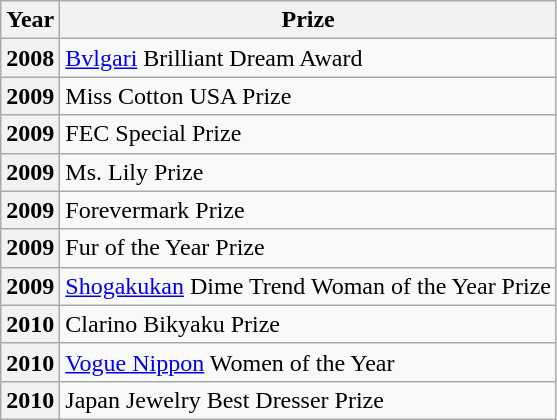<table class="wikitable plainrowheaders sortable">
<tr>
<th scope="col">Year</th>
<th scope="col">Prize</th>
</tr>
<tr>
<th scope="row">2008</th>
<td><a href='#'>Bvlgari</a> Brilliant Dream Award</td>
</tr>
<tr>
<th scope="row">2009</th>
<td>Miss Cotton USA Prize</td>
</tr>
<tr>
<th scope="row">2009</th>
<td>FEC Special Prize</td>
</tr>
<tr>
<th scope="row">2009</th>
<td>Ms. Lily Prize</td>
</tr>
<tr>
<th scope="row">2009</th>
<td>Forevermark Prize</td>
</tr>
<tr>
<th scope="row">2009</th>
<td>Fur of the Year Prize</td>
</tr>
<tr>
<th scope="row">2009</th>
<td><a href='#'>Shogakukan</a> Dime Trend Woman of the Year Prize</td>
</tr>
<tr>
<th scope="row">2010</th>
<td>Clarino Bikyaku Prize</td>
</tr>
<tr>
<th scope="row">2010</th>
<td><a href='#'>Vogue Nippon</a> Women of the Year</td>
</tr>
<tr>
<th scope="row">2010</th>
<td>Japan Jewelry Best Dresser Prize</td>
</tr>
</table>
